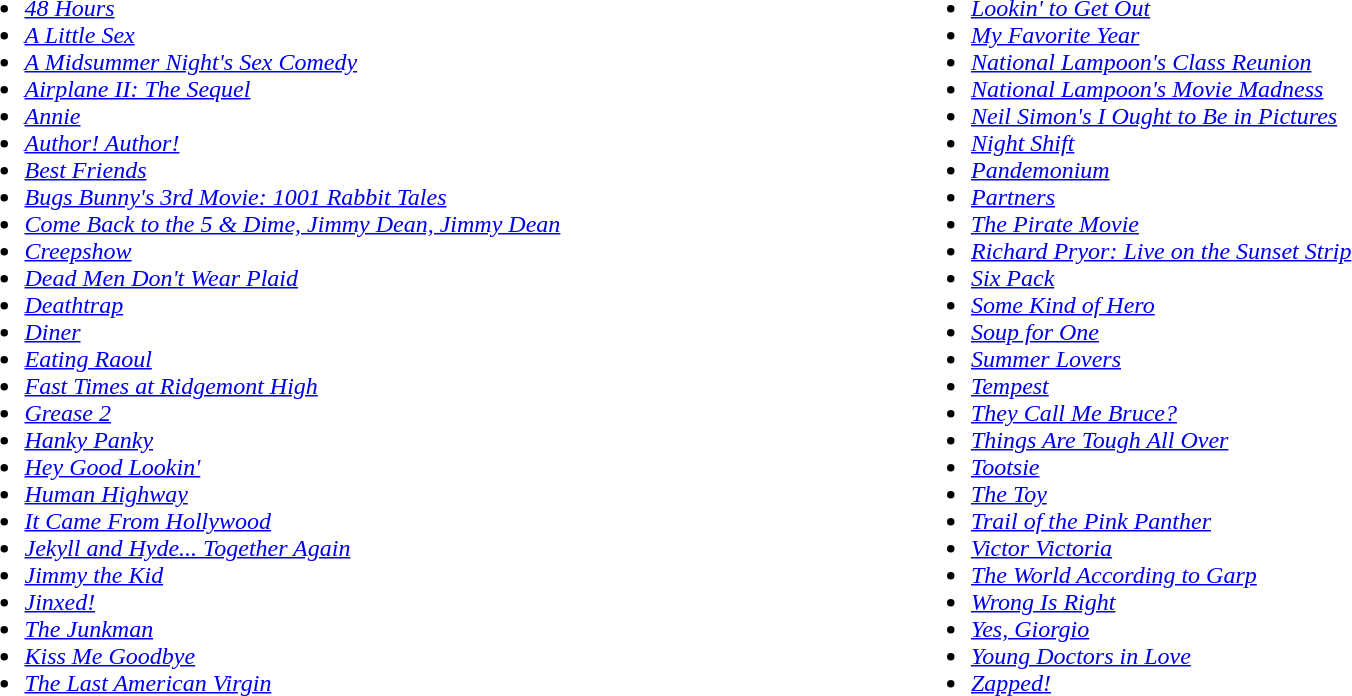<table style="width:100%;">
<tr valign ="top">
<td width=50%><br><ul><li><em><a href='#'>48 Hours</a></em></li><li><em><a href='#'>A Little Sex</a></em></li><li><em><a href='#'>A Midsummer Night's Sex Comedy</a></em></li><li><em><a href='#'>Airplane II: The Sequel</a></em></li><li><em><a href='#'>Annie</a></em></li><li><em><a href='#'>Author! Author!</a></em></li><li><em><a href='#'>Best Friends</a></em></li><li><em><a href='#'>Bugs Bunny's 3rd Movie: 1001 Rabbit Tales</a></em></li><li><em><a href='#'>Come Back to the 5 & Dime, Jimmy Dean, Jimmy Dean</a></em></li><li><em><a href='#'>Creepshow</a></em></li><li><em><a href='#'>Dead Men Don't Wear Plaid</a></em></li><li><em><a href='#'>Deathtrap</a></em></li><li><em><a href='#'>Diner</a></em></li><li><em><a href='#'>Eating Raoul</a></em></li><li><em><a href='#'>Fast Times at Ridgemont High</a></em></li><li><em><a href='#'>Grease 2</a></em></li><li><em><a href='#'>Hanky Panky</a></em></li><li><em><a href='#'>Hey Good Lookin'</a></em></li><li><em><a href='#'>Human Highway</a></em></li><li><em><a href='#'>It Came From Hollywood</a></em></li><li><em><a href='#'>Jekyll and Hyde... Together Again</a></em></li><li><em><a href='#'>Jimmy the Kid</a></em></li><li><em><a href='#'>Jinxed!</a></em></li><li><em><a href='#'>The Junkman</a></em></li><li><em><a href='#'>Kiss Me Goodbye</a></em></li><li><em><a href='#'>The Last American Virgin</a></em></li></ul></td>
<td width=50%><br><ul><li><em><a href='#'>Lookin' to Get Out</a></em></li><li><em><a href='#'>My Favorite Year</a></em></li><li><em><a href='#'>National Lampoon's Class Reunion</a></em></li><li><em><a href='#'>National Lampoon's Movie Madness</a></em></li><li><em><a href='#'>Neil Simon's I Ought to Be in Pictures</a></em></li><li><em><a href='#'>Night Shift</a></em></li><li><em><a href='#'>Pandemonium</a></em></li><li><em><a href='#'>Partners</a></em></li><li><em><a href='#'>The Pirate Movie</a></em></li><li><em><a href='#'>Richard Pryor: Live on the Sunset Strip</a></em></li><li><em><a href='#'>Six Pack</a></em></li><li><em><a href='#'>Some Kind of Hero</a></em></li><li><em><a href='#'>Soup for One</a></em></li><li><em><a href='#'>Summer Lovers</a></em></li><li><em><a href='#'>Tempest</a></em></li><li><em><a href='#'>They Call Me Bruce?</a></em></li><li><em><a href='#'>Things Are Tough All Over</a></em></li><li><em><a href='#'>Tootsie</a></em></li><li><em><a href='#'>The Toy</a></em></li><li><em><a href='#'>Trail of the Pink Panther</a></em></li><li><em><a href='#'>Victor Victoria</a></em></li><li><em><a href='#'>The World According to Garp</a></em></li><li><em><a href='#'>Wrong Is Right</a></em></li><li><em><a href='#'>Yes, Giorgio</a></em></li><li><em><a href='#'>Young Doctors in Love</a></em></li><li><em><a href='#'>Zapped!</a></em></li></ul></td>
</tr>
</table>
